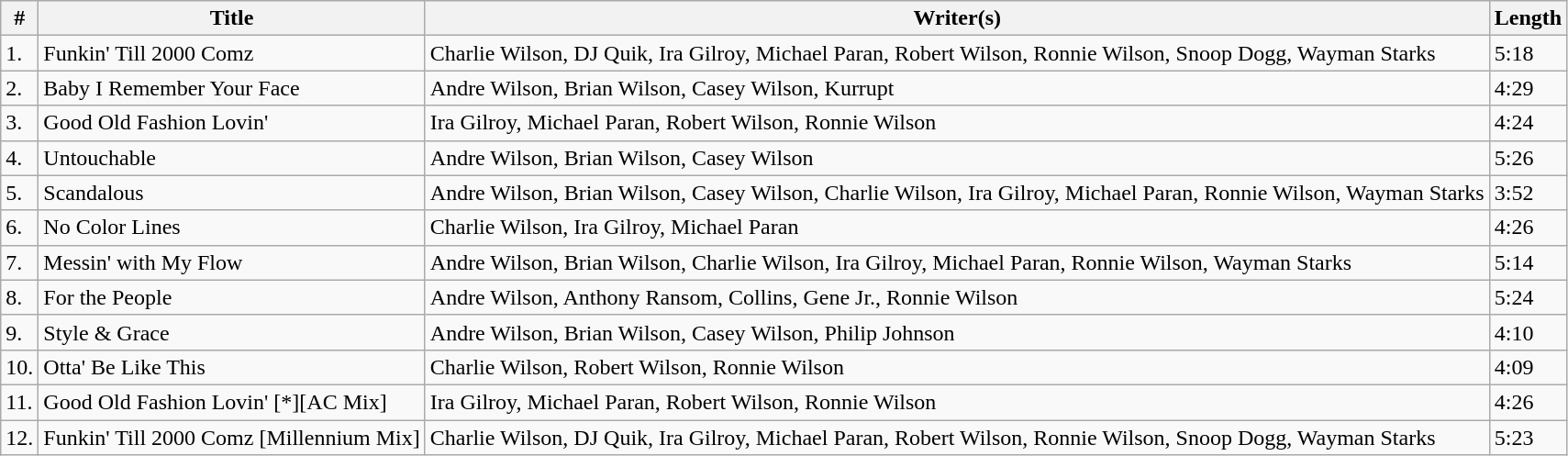<table class="wikitable">
<tr>
<th>#</th>
<th>Title</th>
<th>Writer(s)</th>
<th>Length</th>
</tr>
<tr>
<td>1.</td>
<td>Funkin' Till 2000 Comz</td>
<td>Charlie Wilson, DJ Quik, Ira Gilroy, Michael Paran, Robert Wilson, Ronnie Wilson, Snoop Dogg, Wayman Starks</td>
<td>5:18</td>
</tr>
<tr>
<td>2.</td>
<td>Baby I Remember Your Face</td>
<td>Andre Wilson, Brian Wilson, Casey Wilson, Kurrupt</td>
<td>4:29</td>
</tr>
<tr>
<td>3.</td>
<td>Good Old Fashion Lovin'</td>
<td>Ira Gilroy, Michael Paran, Robert Wilson, Ronnie Wilson</td>
<td>4:24</td>
</tr>
<tr>
<td>4.</td>
<td>Untouchable</td>
<td>Andre Wilson, Brian Wilson, Casey Wilson</td>
<td>5:26</td>
</tr>
<tr>
<td>5.</td>
<td>Scandalous</td>
<td>Andre Wilson, Brian Wilson, Casey Wilson, Charlie Wilson, Ira Gilroy, Michael Paran, Ronnie Wilson, Wayman Starks</td>
<td>3:52</td>
</tr>
<tr>
<td>6.</td>
<td>No Color Lines</td>
<td>Charlie Wilson, Ira Gilroy, Michael Paran</td>
<td>4:26</td>
</tr>
<tr>
<td>7.</td>
<td>Messin' with My Flow</td>
<td>Andre Wilson, Brian Wilson, Charlie Wilson, Ira Gilroy, Michael Paran, Ronnie Wilson, Wayman Starks</td>
<td>5:14</td>
</tr>
<tr>
<td>8.</td>
<td>For the People</td>
<td>Andre Wilson, Anthony Ransom, Collins, Gene Jr., Ronnie Wilson</td>
<td>5:24</td>
</tr>
<tr>
<td>9.</td>
<td>Style & Grace</td>
<td>Andre Wilson, Brian Wilson, Casey Wilson, Philip Johnson</td>
<td>4:10</td>
</tr>
<tr>
<td>10.</td>
<td>Otta' Be Like This</td>
<td>Charlie Wilson, Robert Wilson, Ronnie Wilson</td>
<td>4:09</td>
</tr>
<tr>
<td>11.</td>
<td>Good Old Fashion Lovin' [*][AC Mix]</td>
<td>Ira Gilroy, Michael Paran, Robert Wilson, Ronnie Wilson</td>
<td>4:26</td>
</tr>
<tr>
<td>12.</td>
<td>Funkin' Till 2000 Comz [Millennium Mix]</td>
<td>Charlie Wilson, DJ Quik, Ira Gilroy, Michael Paran, Robert Wilson, Ronnie Wilson, Snoop Dogg, Wayman Starks</td>
<td>5:23</td>
</tr>
</table>
